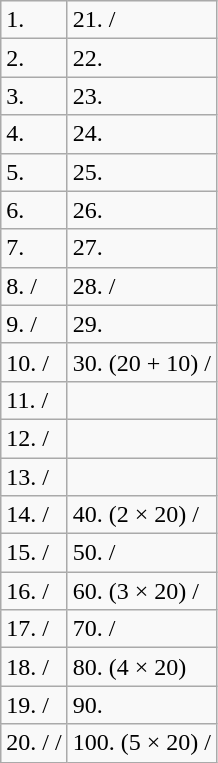<table class="wikitable">
<tr>
<td>1. </td>
<td>21.  / </td>
</tr>
<tr>
<td>2. </td>
<td>22. </td>
</tr>
<tr>
<td>3. </td>
<td>23. </td>
</tr>
<tr>
<td>4. </td>
<td>24. </td>
</tr>
<tr>
<td>5. </td>
<td>25. </td>
</tr>
<tr>
<td>6. </td>
<td>26. </td>
</tr>
<tr>
<td>7. </td>
<td>27. </td>
</tr>
<tr>
<td>8.  / </td>
<td>28.  / </td>
</tr>
<tr>
<td>9.  / </td>
<td>29. </td>
</tr>
<tr>
<td>10.  / </td>
<td>30.  (20 + 10) / </td>
</tr>
<tr>
<td>11.  / </td>
<td></td>
</tr>
<tr>
<td>12.  / </td>
<td></td>
</tr>
<tr>
<td>13.  / </td>
<td></td>
</tr>
<tr>
<td>14.  / </td>
<td>40.  (2 × 20) / </td>
</tr>
<tr>
<td>15.  / </td>
<td>50.  / </td>
</tr>
<tr>
<td>16.  / </td>
<td>60.  (3 × 20) / </td>
</tr>
<tr>
<td>17.  / </td>
<td>70.  / </td>
</tr>
<tr>
<td>18.  / </td>
<td>80.  (4 × 20)</td>
</tr>
<tr>
<td>19.  / </td>
<td>90. </td>
</tr>
<tr>
<td>20.  /  / </td>
<td>100.  (5 × 20) / </td>
</tr>
</table>
